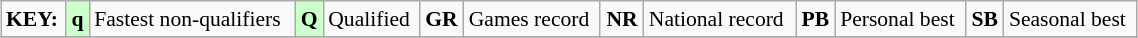<table class="wikitable" style="margin:0.5em auto; font-size:90%;position:relative;" width=60%>
<tr>
<td><strong>KEY:</strong></td>
<td bgcolor=ccffcc align=center><strong>q</strong></td>
<td>Fastest non-qualifiers</td>
<td bgcolor=ccffcc align=center><strong>Q</strong></td>
<td>Qualified</td>
<td align=center><strong>GR</strong></td>
<td>Games record</td>
<td align=center><strong>NR</strong></td>
<td>National record</td>
<td align=center><strong>PB</strong></td>
<td>Personal best</td>
<td align=center><strong>SB</strong></td>
<td>Seasonal best</td>
</tr>
<tr>
</tr>
</table>
